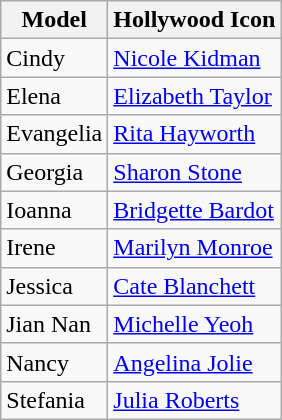<table class="wikitable">
<tr>
<th>Model</th>
<th>Hollywood Icon</th>
</tr>
<tr>
<td>Cindy</td>
<td><a href='#'>Nicole Kidman</a></td>
</tr>
<tr>
<td>Elena</td>
<td><a href='#'>Elizabeth Taylor</a></td>
</tr>
<tr>
<td>Evangelia</td>
<td><a href='#'>Rita Hayworth</a></td>
</tr>
<tr>
<td>Georgia</td>
<td><a href='#'>Sharon Stone</a></td>
</tr>
<tr>
<td>Ioanna</td>
<td><a href='#'>Bridgette Bardot</a></td>
</tr>
<tr>
<td>Irene</td>
<td><a href='#'>Marilyn Monroe</a></td>
</tr>
<tr>
<td>Jessica</td>
<td><a href='#'>Cate Blanchett</a></td>
</tr>
<tr>
<td>Jian Nan</td>
<td><a href='#'>Michelle Yeoh</a></td>
</tr>
<tr>
<td>Nancy</td>
<td><a href='#'>Angelina Jolie</a></td>
</tr>
<tr>
<td>Stefania</td>
<td><a href='#'>Julia Roberts</a></td>
</tr>
</table>
